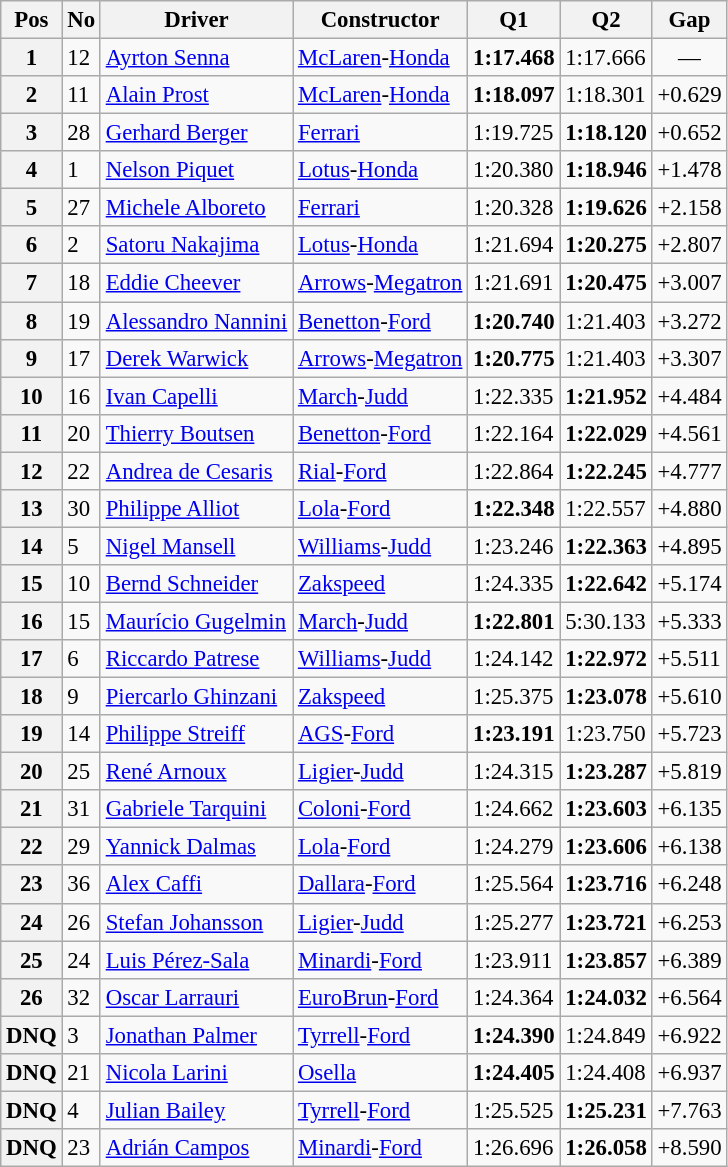<table class="wikitable sortable" style="font-size: 95%;">
<tr>
<th>Pos</th>
<th>No</th>
<th>Driver</th>
<th>Constructor</th>
<th>Q1</th>
<th>Q2</th>
<th>Gap</th>
</tr>
<tr>
<th>1</th>
<td>12</td>
<td> <a href='#'>Ayrton Senna</a></td>
<td><a href='#'>McLaren</a>-<a href='#'>Honda</a></td>
<td><strong>1:17.468</strong></td>
<td>1:17.666</td>
<td align="center">—</td>
</tr>
<tr>
<th>2</th>
<td>11</td>
<td> <a href='#'>Alain Prost</a></td>
<td><a href='#'>McLaren</a>-<a href='#'>Honda</a></td>
<td><strong>1:18.097</strong></td>
<td>1:18.301</td>
<td>+0.629</td>
</tr>
<tr>
<th>3</th>
<td>28</td>
<td> <a href='#'>Gerhard Berger</a></td>
<td><a href='#'>Ferrari</a></td>
<td>1:19.725</td>
<td><strong>1:18.120</strong></td>
<td>+0.652</td>
</tr>
<tr>
<th>4</th>
<td>1</td>
<td> <a href='#'>Nelson Piquet</a></td>
<td><a href='#'>Lotus</a>-<a href='#'>Honda</a></td>
<td>1:20.380</td>
<td><strong>1:18.946</strong></td>
<td>+1.478</td>
</tr>
<tr>
<th>5</th>
<td>27</td>
<td> <a href='#'>Michele Alboreto</a></td>
<td><a href='#'>Ferrari</a></td>
<td>1:20.328</td>
<td><strong>1:19.626</strong></td>
<td>+2.158</td>
</tr>
<tr>
<th>6</th>
<td>2</td>
<td> <a href='#'>Satoru Nakajima</a></td>
<td><a href='#'>Lotus</a>-<a href='#'>Honda</a></td>
<td>1:21.694</td>
<td><strong>1:20.275</strong></td>
<td>+2.807</td>
</tr>
<tr>
<th>7</th>
<td>18</td>
<td> <a href='#'>Eddie Cheever</a></td>
<td><a href='#'>Arrows</a>-<a href='#'>Megatron</a></td>
<td>1:21.691</td>
<td><strong>1:20.475</strong></td>
<td>+3.007</td>
</tr>
<tr>
<th>8</th>
<td>19</td>
<td> <a href='#'>Alessandro Nannini</a></td>
<td><a href='#'>Benetton</a>-<a href='#'>Ford</a></td>
<td><strong>1:20.740</strong></td>
<td>1:21.403</td>
<td>+3.272</td>
</tr>
<tr>
<th>9</th>
<td>17</td>
<td> <a href='#'>Derek Warwick</a></td>
<td><a href='#'>Arrows</a>-<a href='#'>Megatron</a></td>
<td><strong>1:20.775</strong></td>
<td>1:21.403</td>
<td>+3.307</td>
</tr>
<tr>
<th>10</th>
<td>16</td>
<td> <a href='#'>Ivan Capelli</a></td>
<td><a href='#'>March</a>-<a href='#'>Judd</a></td>
<td>1:22.335</td>
<td><strong>1:21.952</strong></td>
<td>+4.484</td>
</tr>
<tr>
<th>11</th>
<td>20</td>
<td> <a href='#'>Thierry Boutsen</a></td>
<td><a href='#'>Benetton</a>-<a href='#'>Ford</a></td>
<td>1:22.164</td>
<td><strong>1:22.029</strong></td>
<td>+4.561</td>
</tr>
<tr>
<th>12</th>
<td>22</td>
<td> <a href='#'>Andrea de Cesaris</a></td>
<td><a href='#'>Rial</a>-<a href='#'>Ford</a></td>
<td>1:22.864</td>
<td><strong>1:22.245</strong></td>
<td>+4.777</td>
</tr>
<tr>
<th>13</th>
<td>30</td>
<td> <a href='#'>Philippe Alliot</a></td>
<td><a href='#'>Lola</a>-<a href='#'>Ford</a></td>
<td><strong>1:22.348</strong></td>
<td>1:22.557</td>
<td>+4.880</td>
</tr>
<tr>
<th>14</th>
<td>5</td>
<td> <a href='#'>Nigel Mansell</a></td>
<td><a href='#'>Williams</a>-<a href='#'>Judd</a></td>
<td>1:23.246</td>
<td><strong>1:22.363</strong></td>
<td>+4.895</td>
</tr>
<tr>
<th>15</th>
<td>10</td>
<td> <a href='#'>Bernd Schneider</a></td>
<td><a href='#'>Zakspeed</a></td>
<td>1:24.335</td>
<td><strong>1:22.642</strong></td>
<td>+5.174</td>
</tr>
<tr>
<th>16</th>
<td>15</td>
<td> <a href='#'>Maurício Gugelmin</a></td>
<td><a href='#'>March</a>-<a href='#'>Judd</a></td>
<td><strong>1:22.801</strong></td>
<td>5:30.133</td>
<td>+5.333</td>
</tr>
<tr>
<th>17</th>
<td>6</td>
<td> <a href='#'>Riccardo Patrese</a></td>
<td><a href='#'>Williams</a>-<a href='#'>Judd</a></td>
<td>1:24.142</td>
<td><strong>1:22.972</strong></td>
<td>+5.511</td>
</tr>
<tr>
<th>18</th>
<td>9</td>
<td> <a href='#'>Piercarlo Ghinzani</a></td>
<td><a href='#'>Zakspeed</a></td>
<td>1:25.375</td>
<td><strong>1:23.078</strong></td>
<td>+5.610</td>
</tr>
<tr>
<th>19</th>
<td>14</td>
<td> <a href='#'>Philippe Streiff</a></td>
<td><a href='#'>AGS</a>-<a href='#'>Ford</a></td>
<td><strong>1:23.191</strong></td>
<td>1:23.750</td>
<td>+5.723</td>
</tr>
<tr>
<th>20</th>
<td>25</td>
<td> <a href='#'>René Arnoux</a></td>
<td><a href='#'>Ligier</a>-<a href='#'>Judd</a></td>
<td>1:24.315</td>
<td><strong>1:23.287</strong></td>
<td>+5.819</td>
</tr>
<tr>
<th>21</th>
<td>31</td>
<td> <a href='#'>Gabriele Tarquini</a></td>
<td><a href='#'>Coloni</a>-<a href='#'>Ford</a></td>
<td>1:24.662</td>
<td><strong>1:23.603</strong></td>
<td>+6.135</td>
</tr>
<tr>
<th>22</th>
<td>29</td>
<td> <a href='#'>Yannick Dalmas</a></td>
<td><a href='#'>Lola</a>-<a href='#'>Ford</a></td>
<td>1:24.279</td>
<td><strong>1:23.606</strong></td>
<td>+6.138</td>
</tr>
<tr>
<th>23</th>
<td>36</td>
<td> <a href='#'>Alex Caffi</a></td>
<td><a href='#'>Dallara</a>-<a href='#'>Ford</a></td>
<td>1:25.564</td>
<td><strong>1:23.716</strong></td>
<td>+6.248</td>
</tr>
<tr>
<th>24</th>
<td>26</td>
<td> <a href='#'>Stefan Johansson</a></td>
<td><a href='#'>Ligier</a>-<a href='#'>Judd</a></td>
<td>1:25.277</td>
<td><strong>1:23.721</strong></td>
<td>+6.253</td>
</tr>
<tr>
<th>25</th>
<td>24</td>
<td> <a href='#'>Luis Pérez-Sala</a></td>
<td><a href='#'>Minardi</a>-<a href='#'>Ford</a></td>
<td>1:23.911</td>
<td><strong>1:23.857</strong></td>
<td>+6.389</td>
</tr>
<tr>
<th>26</th>
<td>32</td>
<td> <a href='#'>Oscar Larrauri</a></td>
<td><a href='#'>EuroBrun</a>-<a href='#'>Ford</a></td>
<td>1:24.364</td>
<td><strong>1:24.032</strong></td>
<td>+6.564</td>
</tr>
<tr>
<th>DNQ</th>
<td>3</td>
<td> <a href='#'>Jonathan Palmer</a></td>
<td><a href='#'>Tyrrell</a>-<a href='#'>Ford</a></td>
<td><strong>1:24.390</strong></td>
<td>1:24.849</td>
<td>+6.922</td>
</tr>
<tr>
<th>DNQ</th>
<td>21</td>
<td> <a href='#'>Nicola Larini</a></td>
<td><a href='#'>Osella</a></td>
<td><strong>1:24.405</strong></td>
<td>1:24.408</td>
<td>+6.937</td>
</tr>
<tr>
<th>DNQ</th>
<td>4</td>
<td> <a href='#'>Julian Bailey</a></td>
<td><a href='#'>Tyrrell</a>-<a href='#'>Ford</a></td>
<td>1:25.525</td>
<td><strong>1:25.231</strong></td>
<td>+7.763</td>
</tr>
<tr>
<th>DNQ</th>
<td>23</td>
<td> <a href='#'>Adrián Campos</a></td>
<td><a href='#'>Minardi</a>-<a href='#'>Ford</a></td>
<td>1:26.696</td>
<td><strong>1:26.058</strong></td>
<td>+8.590</td>
</tr>
</table>
